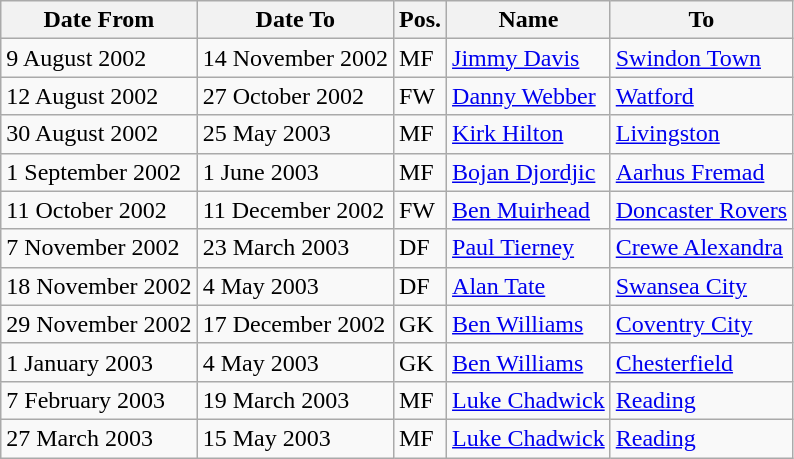<table class="wikitable">
<tr>
<th>Date From</th>
<th>Date To</th>
<th>Pos.</th>
<th>Name</th>
<th>To</th>
</tr>
<tr>
<td>9 August 2002</td>
<td>14 November 2002</td>
<td>MF</td>
<td> <a href='#'>Jimmy Davis</a></td>
<td> <a href='#'>Swindon Town</a></td>
</tr>
<tr>
<td>12 August 2002</td>
<td>27 October 2002</td>
<td>FW</td>
<td> <a href='#'>Danny Webber</a></td>
<td> <a href='#'>Watford</a></td>
</tr>
<tr>
<td>30 August 2002</td>
<td>25 May 2003</td>
<td>MF</td>
<td> <a href='#'>Kirk Hilton</a></td>
<td> <a href='#'>Livingston</a></td>
</tr>
<tr>
<td>1 September 2002</td>
<td>1 June 2003</td>
<td>MF</td>
<td> <a href='#'>Bojan Djordjic</a></td>
<td> <a href='#'>Aarhus Fremad</a></td>
</tr>
<tr>
<td>11 October 2002</td>
<td>11 December 2002</td>
<td>FW</td>
<td> <a href='#'>Ben Muirhead</a></td>
<td> <a href='#'>Doncaster Rovers</a></td>
</tr>
<tr>
<td>7 November 2002</td>
<td>23 March 2003</td>
<td>DF</td>
<td> <a href='#'>Paul Tierney</a></td>
<td> <a href='#'>Crewe Alexandra</a></td>
</tr>
<tr>
<td>18 November 2002</td>
<td>4 May 2003</td>
<td>DF</td>
<td> <a href='#'>Alan Tate</a></td>
<td> <a href='#'>Swansea City</a></td>
</tr>
<tr>
<td>29 November 2002</td>
<td>17 December 2002</td>
<td>GK</td>
<td> <a href='#'>Ben Williams</a></td>
<td> <a href='#'>Coventry City</a></td>
</tr>
<tr>
<td>1 January 2003</td>
<td>4 May 2003</td>
<td>GK</td>
<td> <a href='#'>Ben Williams</a></td>
<td> <a href='#'>Chesterfield</a></td>
</tr>
<tr>
<td>7 February 2003</td>
<td>19 March 2003</td>
<td>MF</td>
<td> <a href='#'>Luke Chadwick</a></td>
<td> <a href='#'>Reading</a></td>
</tr>
<tr>
<td>27 March 2003</td>
<td>15 May 2003</td>
<td>MF</td>
<td> <a href='#'>Luke Chadwick</a></td>
<td> <a href='#'>Reading</a></td>
</tr>
</table>
